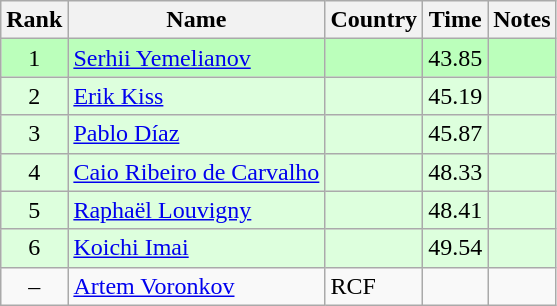<table class="wikitable" style="text-align:center">
<tr>
<th>Rank</th>
<th>Name</th>
<th>Country</th>
<th>Time</th>
<th>Notes</th>
</tr>
<tr bgcolor=bbffbb>
<td>1</td>
<td align="left"><a href='#'>Serhii Yemelianov</a></td>
<td align="left"></td>
<td>43.85</td>
<td></td>
</tr>
<tr bgcolor=ddffdd>
<td>2</td>
<td align="left"><a href='#'>Erik Kiss</a></td>
<td align="left"></td>
<td>45.19</td>
<td></td>
</tr>
<tr bgcolor=ddffdd>
<td>3</td>
<td align="left"><a href='#'>Pablo Díaz</a></td>
<td align="left"></td>
<td>45.87</td>
<td></td>
</tr>
<tr bgcolor=ddffdd>
<td>4</td>
<td align="left"><a href='#'>Caio Ribeiro de Carvalho</a></td>
<td align="left"></td>
<td>48.33</td>
<td></td>
</tr>
<tr bgcolor=ddffdd>
<td>5</td>
<td align="left"><a href='#'>Raphaël Louvigny</a></td>
<td align="left"></td>
<td>48.41</td>
<td></td>
</tr>
<tr bgcolor=ddffdd>
<td>6</td>
<td align="left"><a href='#'>Koichi Imai</a></td>
<td align="left"></td>
<td>49.54</td>
<td></td>
</tr>
<tr>
<td>–</td>
<td align="left"><a href='#'>Artem Voronkov</a></td>
<td align="left"> RCF</td>
<td></td>
<td></td>
</tr>
</table>
